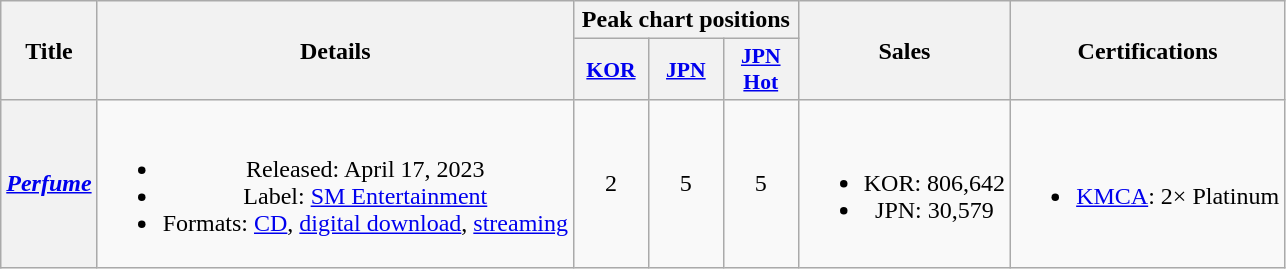<table class="wikitable plainrowheaders" style="text-align:center">
<tr>
<th scope="col" rowspan="2">Title</th>
<th scope="col" rowspan="2">Details</th>
<th scope="col" colspan="3">Peak chart positions</th>
<th scope="col" rowspan="2">Sales</th>
<th scope="col" rowspan="2">Certifications</th>
</tr>
<tr>
<th scope="col" style="width:3em;font-size:90%"><a href='#'>KOR</a><br></th>
<th scope="col" style="width:3em;font-size:90%"><a href='#'>JPN</a><br></th>
<th scope="col" style="width:3em;font-size:90%"><a href='#'>JPN<br>Hot</a><br></th>
</tr>
<tr>
<th scope="row"><em><a href='#'>Perfume</a></em></th>
<td><br><ul><li>Released: April 17, 2023</li><li>Label: <a href='#'>SM Entertainment</a></li><li>Formats: <a href='#'>CD</a>, <a href='#'>digital download</a>, <a href='#'>streaming</a></li></ul></td>
<td>2</td>
<td>5</td>
<td>5</td>
<td><br><ul><li>KOR: 806,642</li><li>JPN: 30,579</li></ul></td>
<td><br><ul><li><a href='#'>KMCA</a>: 2× Platinum</li></ul></td>
</tr>
</table>
